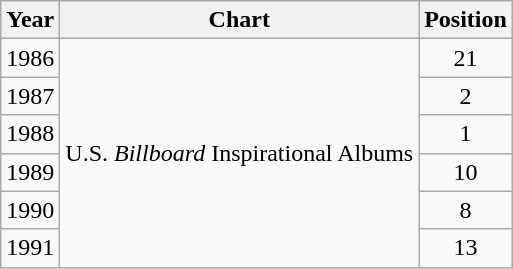<table class="wikitable sortable">
<tr>
<th>Year</th>
<th>Chart</th>
<th>Position</th>
</tr>
<tr>
<td>1986</td>
<td rowspan="6">U.S. <em>Billboard</em> Inspirational Albums</td>
<td style="text-align:center;">21</td>
</tr>
<tr>
<td>1987</td>
<td style="text-align:center;">2</td>
</tr>
<tr>
<td>1988</td>
<td style="text-align:center;">1</td>
</tr>
<tr>
<td>1989</td>
<td style="text-align:center;">10</td>
</tr>
<tr>
<td>1990</td>
<td style="text-align:center;">8</td>
</tr>
<tr>
<td>1991</td>
<td style="text-align:center;">13</td>
</tr>
</table>
